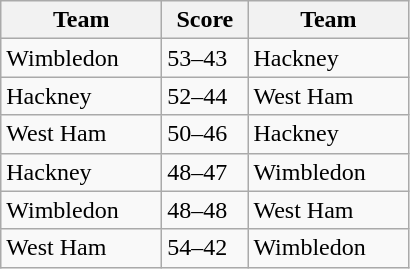<table class="wikitable" style="font-size: 100%">
<tr>
<th width=100>Team</th>
<th width=50>Score</th>
<th width=100>Team</th>
</tr>
<tr>
<td>Wimbledon</td>
<td>53–43</td>
<td>Hackney</td>
</tr>
<tr>
<td>Hackney</td>
<td>52–44</td>
<td>West Ham</td>
</tr>
<tr>
<td>West Ham</td>
<td>50–46</td>
<td>Hackney</td>
</tr>
<tr>
<td>Hackney</td>
<td>48–47</td>
<td>Wimbledon</td>
</tr>
<tr>
<td>Wimbledon</td>
<td>48–48</td>
<td>West Ham</td>
</tr>
<tr>
<td>West Ham</td>
<td>54–42</td>
<td>Wimbledon</td>
</tr>
</table>
